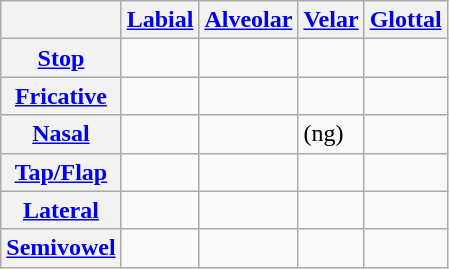<table class="wikitable">
<tr>
<th></th>
<th><a href='#'>Labial</a></th>
<th><a href='#'>Alveolar</a></th>
<th><a href='#'>Velar</a></th>
<th><a href='#'>Glottal</a></th>
</tr>
<tr>
<th><a href='#'>Stop</a></th>
<td> </td>
<td> </td>
<td> </td>
<td></td>
</tr>
<tr>
<th><a href='#'>Fricative</a></th>
<td> </td>
<td> </td>
<td></td>
<td></td>
</tr>
<tr>
<th><a href='#'>Nasal</a></th>
<td></td>
<td></td>
<td> (ng)</td>
<td></td>
</tr>
<tr>
<th><a href='#'>Tap/Flap</a></th>
<td></td>
<td></td>
<td></td>
<td></td>
</tr>
<tr>
<th><a href='#'>Lateral</a></th>
<td></td>
<td></td>
<td></td>
<td></td>
</tr>
<tr>
<th><a href='#'>Semivowel</a></th>
<td></td>
<td></td>
<td></td>
<td></td>
</tr>
</table>
